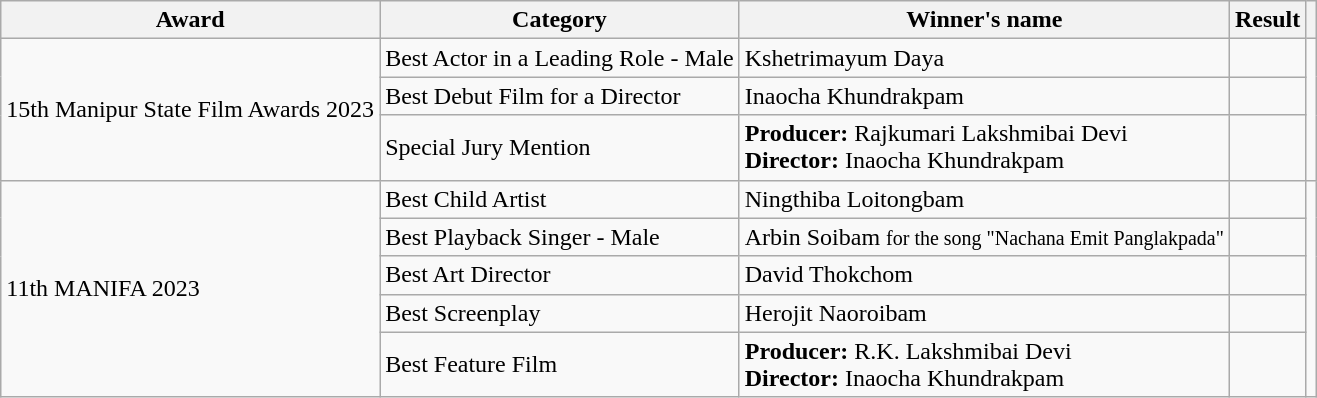<table class="wikitable sortable">
<tr>
<th>Award</th>
<th>Category</th>
<th>Winner's name</th>
<th>Result</th>
<th></th>
</tr>
<tr>
<td rowspan="3">15th Manipur State Film Awards 2023</td>
<td>Best Actor in a Leading Role - Male</td>
<td>Kshetrimayum Daya</td>
<td></td>
<td rowspan="3"></td>
</tr>
<tr>
<td>Best Debut Film for a Director</td>
<td>Inaocha Khundrakpam</td>
<td></td>
</tr>
<tr>
<td>Special Jury Mention</td>
<td><strong>Producer:</strong> Rajkumari Lakshmibai Devi<br><strong>Director:</strong> Inaocha Khundrakpam</td>
<td></td>
</tr>
<tr>
<td rowspan="5">11th MANIFA 2023</td>
<td>Best Child Artist</td>
<td>Ningthiba Loitongbam</td>
<td></td>
<td rowspan="5"></td>
</tr>
<tr>
<td>Best Playback Singer - Male</td>
<td>Arbin Soibam <small>for the song "Nachana Emit Panglakpada"</small></td>
<td></td>
</tr>
<tr>
<td>Best Art Director</td>
<td>David Thokchom</td>
<td></td>
</tr>
<tr>
<td>Best Screenplay</td>
<td>Herojit Naoroibam</td>
<td></td>
</tr>
<tr>
<td>Best Feature Film</td>
<td><strong>Producer:</strong> R.K. Lakshmibai Devi<br><strong>Director:</strong> Inaocha Khundrakpam</td>
<td></td>
</tr>
</table>
